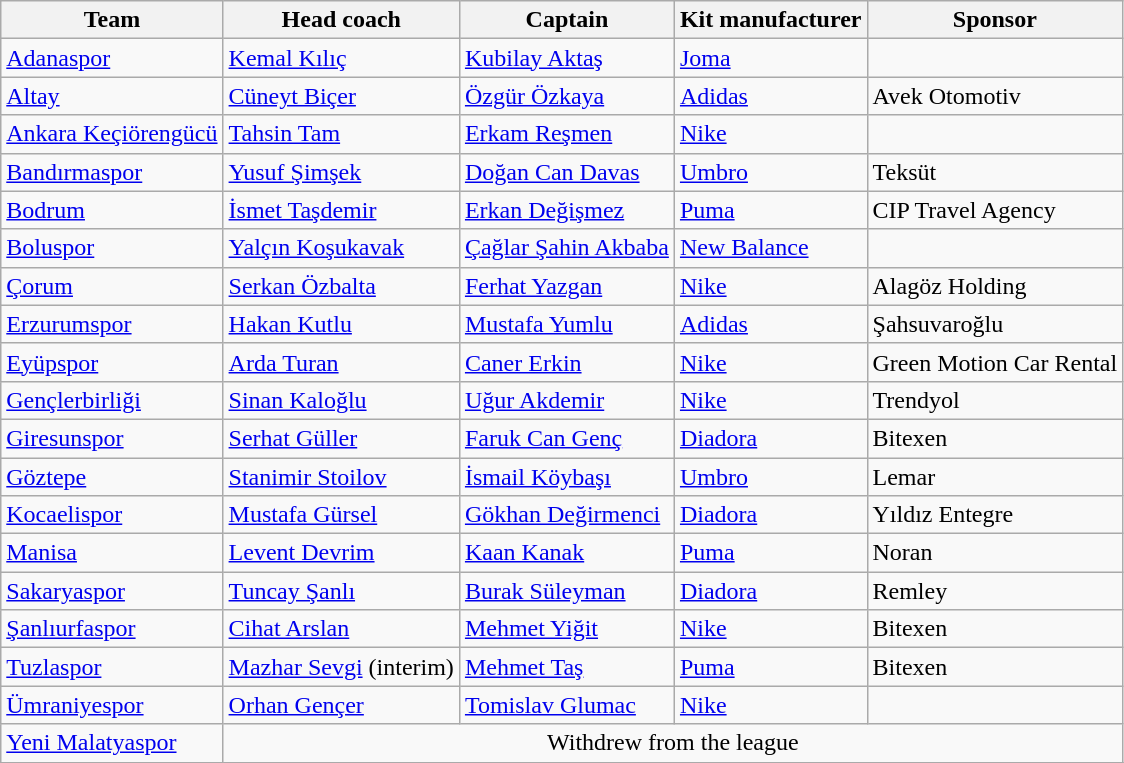<table class="wikitable sortable" style="text-align: left;">
<tr>
<th>Team</th>
<th>Head coach</th>
<th>Captain</th>
<th>Kit manufacturer</th>
<th>Sponsor</th>
</tr>
<tr>
<td><a href='#'>Adanaspor</a></td>
<td> <a href='#'>Kemal Kılıç</a></td>
<td> <a href='#'>Kubilay Aktaş</a></td>
<td><a href='#'>Joma</a></td>
<td></td>
</tr>
<tr>
<td><a href='#'>Altay</a></td>
<td> <a href='#'>Cüneyt Biçer</a></td>
<td> <a href='#'>Özgür Özkaya</a></td>
<td><a href='#'>Adidas</a></td>
<td>Avek Otomotiv</td>
</tr>
<tr>
<td><a href='#'>Ankara Keçiörengücü</a></td>
<td> <a href='#'>Tahsin Tam</a></td>
<td> <a href='#'>Erkam Reşmen</a></td>
<td><a href='#'>Nike</a></td>
<td></td>
</tr>
<tr>
<td><a href='#'>Bandırmaspor</a></td>
<td> <a href='#'>Yusuf Şimşek</a></td>
<td> <a href='#'>Doğan Can Davas</a></td>
<td><a href='#'>Umbro</a></td>
<td>Teksüt</td>
</tr>
<tr>
<td><a href='#'>Bodrum</a></td>
<td> <a href='#'>İsmet Taşdemir</a></td>
<td> <a href='#'>Erkan Değişmez</a></td>
<td><a href='#'>Puma</a></td>
<td>CIP Travel Agency</td>
</tr>
<tr>
<td><a href='#'>Boluspor</a></td>
<td> <a href='#'>Yalçın Koşukavak</a></td>
<td> <a href='#'>Çağlar Şahin Akbaba</a></td>
<td><a href='#'>New Balance</a></td>
<td></td>
</tr>
<tr>
<td><a href='#'>Çorum</a></td>
<td> <a href='#'>Serkan Özbalta</a></td>
<td> <a href='#'>Ferhat Yazgan</a></td>
<td><a href='#'>Nike</a></td>
<td>Alagöz Holding</td>
</tr>
<tr>
<td><a href='#'>Erzurumspor</a></td>
<td> <a href='#'>Hakan Kutlu</a></td>
<td> <a href='#'>Mustafa Yumlu</a></td>
<td><a href='#'>Adidas</a></td>
<td>Şahsuvaroğlu</td>
</tr>
<tr>
<td><a href='#'>Eyüpspor</a></td>
<td> <a href='#'>Arda Turan</a></td>
<td> <a href='#'>Caner Erkin</a></td>
<td><a href='#'>Nike</a></td>
<td>Green Motion Car Rental</td>
</tr>
<tr>
<td><a href='#'>Gençlerbirliği</a></td>
<td> <a href='#'>Sinan Kaloğlu</a></td>
<td> <a href='#'>Uğur Akdemir</a></td>
<td><a href='#'>Nike</a></td>
<td>Trendyol</td>
</tr>
<tr>
<td><a href='#'>Giresunspor</a></td>
<td> <a href='#'>Serhat Güller</a></td>
<td> <a href='#'>Faruk Can Genç</a></td>
<td><a href='#'>Diadora</a></td>
<td>Bitexen</td>
</tr>
<tr>
<td><a href='#'>Göztepe</a></td>
<td> <a href='#'>Stanimir Stoilov</a></td>
<td> <a href='#'>İsmail Köybaşı</a></td>
<td><a href='#'>Umbro</a></td>
<td>Lemar</td>
</tr>
<tr>
<td><a href='#'>Kocaelispor</a></td>
<td> <a href='#'>Mustafa Gürsel</a></td>
<td> <a href='#'>Gökhan Değirmenci</a></td>
<td><a href='#'>Diadora</a></td>
<td>Yıldız Entegre</td>
</tr>
<tr>
<td><a href='#'>Manisa</a></td>
<td> <a href='#'>Levent Devrim</a></td>
<td> <a href='#'>Kaan Kanak</a></td>
<td><a href='#'>Puma</a></td>
<td>Noran</td>
</tr>
<tr>
<td><a href='#'>Sakaryaspor</a></td>
<td> <a href='#'>Tuncay Şanlı</a></td>
<td> <a href='#'>Burak Süleyman</a></td>
<td><a href='#'>Diadora</a></td>
<td>Remley</td>
</tr>
<tr>
<td><a href='#'>Şanlıurfaspor</a></td>
<td> <a href='#'>Cihat Arslan</a></td>
<td> <a href='#'>Mehmet Yiğit</a></td>
<td><a href='#'>Nike</a></td>
<td>Bitexen</td>
</tr>
<tr>
<td><a href='#'>Tuzlaspor</a></td>
<td> <a href='#'>Mazhar Sevgi</a> (interim)</td>
<td> <a href='#'>Mehmet Taş</a></td>
<td><a href='#'>Puma</a></td>
<td>Bitexen</td>
</tr>
<tr>
<td><a href='#'>Ümraniyespor</a></td>
<td> <a href='#'>Orhan Gençer</a></td>
<td> <a href='#'>Tomislav Glumac</a></td>
<td><a href='#'>Nike</a></td>
<td></td>
</tr>
<tr>
<td><a href='#'>Yeni Malatyaspor</a></td>
<td colspan=4 align=center>Withdrew from the league</td>
</tr>
<tr>
</tr>
</table>
